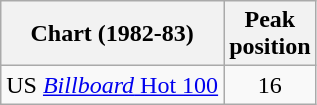<table class="wikitable sortable">
<tr>
<th>Chart (1982-83)</th>
<th>Peak<br>position</th>
</tr>
<tr>
<td align="left">US <a href='#'><em>Billboard</em> Hot 100</a></td>
<td align="center">16</td>
</tr>
</table>
